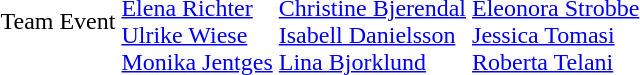<table>
<tr>
<td>Team Event<br></td>
<td><br><a href='#'>Elena Richter</a><br><a href='#'>Ulrike Wiese</a><br><a href='#'>Monika Jentges</a></td>
<td><br><a href='#'>Christine Bjerendal</a><br><a href='#'>Isabell Danielsson</a><br><a href='#'>Lina Bjorklund</a></td>
<td><br><a href='#'>Eleonora Strobbe</a><br><a href='#'>Jessica Tomasi</a><br><a href='#'>Roberta Telani</a></td>
</tr>
</table>
